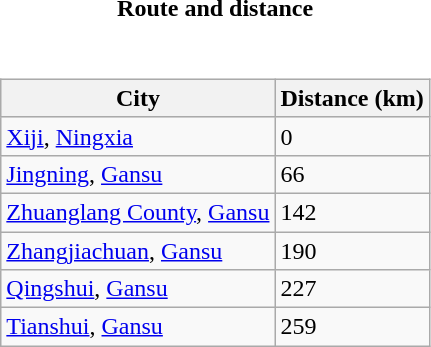<table style="font-size:100%;">
<tr>
<td width="33%" align="center"><strong>Route and distance</strong></td>
</tr>
<tr valign="top">
<td><br><table class="wikitable sortable" style="margin-left:auto;margin-right:auto">
<tr bgcolor="#ececec">
<th>City</th>
<th>Distance (km)</th>
</tr>
<tr>
<td><a href='#'>Xiji</a>, <a href='#'>Ningxia</a></td>
<td>0</td>
</tr>
<tr>
<td><a href='#'>Jingning</a>, <a href='#'>Gansu</a></td>
<td>66</td>
</tr>
<tr>
<td><a href='#'>Zhuanglang County</a>, <a href='#'>Gansu</a></td>
<td>142</td>
</tr>
<tr>
<td><a href='#'>Zhangjiachuan</a>, <a href='#'>Gansu</a></td>
<td>190</td>
</tr>
<tr>
<td><a href='#'>Qingshui</a>, <a href='#'>Gansu</a></td>
<td>227</td>
</tr>
<tr>
<td><a href='#'>Tianshui</a>, <a href='#'>Gansu</a></td>
<td>259</td>
</tr>
</table>
</td>
</tr>
</table>
